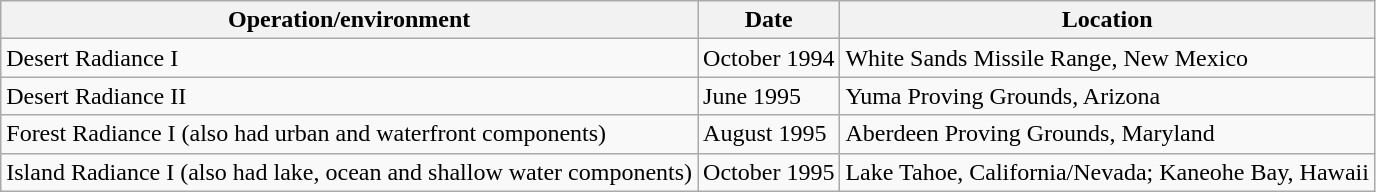<table class="wikitable">
<tr>
<th>Operation/environment</th>
<th>Date</th>
<th>Location</th>
</tr>
<tr>
<td>Desert Radiance I</td>
<td>October 1994</td>
<td>White Sands Missile Range, New Mexico</td>
</tr>
<tr>
<td>Desert Radiance II</td>
<td>June 1995</td>
<td>Yuma Proving Grounds, Arizona</td>
</tr>
<tr>
<td>Forest Radiance I (also had urban and waterfront components)</td>
<td>August 1995</td>
<td>Aberdeen Proving Grounds, Maryland</td>
</tr>
<tr>
<td>Island Radiance I  (also had lake, ocean and shallow water components)</td>
<td>October 1995</td>
<td>Lake Tahoe, California/Nevada; Kaneohe Bay, Hawaii</td>
</tr>
</table>
